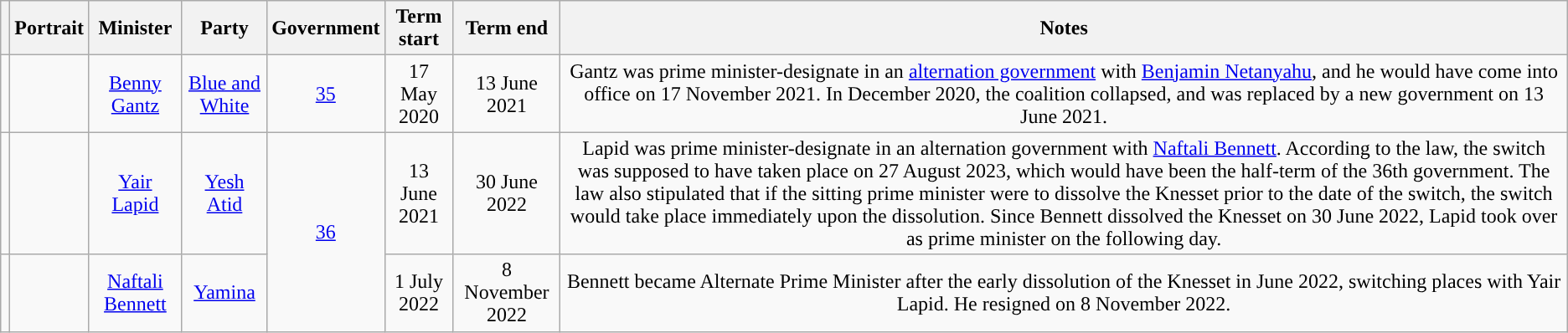<table class=wikitable style=text-align:center>
<tr>
<th></th>
<th>Portrait</th>
<th>Minister</th>
<th>Party</th>
<th>Government</th>
<th>Term start</th>
<th>Term end</th>
<th>Notes</th>
</tr>
<tr>
<td style="background:"></td>
<td></td>
<td align=center><a href='#'>Benny Gantz</a></td>
<td align=center><a href='#'>Blue and White</a><br></td>
<td><a href='#'>35</a></td>
<td>17 May 2020</td>
<td>13 June 2021</td>
<td>Gantz was prime minister-designate in an <a href='#'>alternation government</a> with <a href='#'>Benjamin Netanyahu</a>, and he would have come into office on 17 November 2021. In December 2020, the coalition collapsed, and was replaced by a new government on 13 June 2021.</td>
</tr>
<tr>
<td style="background:"></td>
<td></td>
<td align=center><a href='#'>Yair Lapid</a></td>
<td align=center><a href='#'>Yesh Atid</a></td>
<td rowspan=2><a href='#'>36</a></td>
<td>13 June 2021</td>
<td>30 June 2022</td>
<td>Lapid was prime minister-designate in an alternation government with <a href='#'>Naftali Bennett</a>. According to the law, the switch was supposed to have taken place on 27 August 2023, which would have been the half-term of the 36th government. The law also stipulated that if the sitting prime minister were to dissolve the Knesset prior to the date of the switch, the switch would take place immediately upon the dissolution. Since Bennett dissolved the Knesset on 30 June 2022, Lapid took over as prime minister on the following day.</td>
</tr>
<tr>
<td style="background:"></td>
<td></td>
<td align=center><a href='#'>Naftali Bennett</a></td>
<td align=center><a href='#'>Yamina</a><br></td>
<td>1 July 2022</td>
<td>8 November 2022</td>
<td>Bennett became Alternate Prime Minister after the early dissolution of the Knesset in June 2022, switching places with Yair Lapid. He resigned on 8 November 2022.</td>
</tr>
</table>
